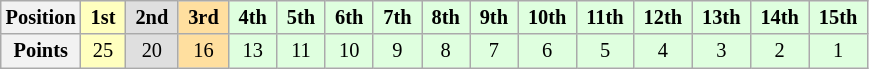<table class="wikitable" style="font-size:85%; text-align:center">
<tr>
<th>Position</th>
<td style="background:#ffffbf;"> <strong>1st</strong> </td>
<td style="background:#dfdfdf;"> <strong>2nd</strong> </td>
<td style="background:#ffdf9f;"> <strong>3rd</strong> </td>
<td style="background:#dfffdf;"> <strong>4th</strong> </td>
<td style="background:#dfffdf;"> <strong>5th</strong> </td>
<td style="background:#dfffdf;"> <strong>6th</strong> </td>
<td style="background:#dfffdf;"> <strong>7th</strong> </td>
<td style="background:#dfffdf;"> <strong>8th</strong> </td>
<td style="background:#dfffdf;"> <strong>9th</strong> </td>
<td style="background:#dfffdf;"> <strong>10th</strong> </td>
<td style="background:#dfffdf;"> <strong>11th</strong> </td>
<td style="background:#dfffdf;"> <strong>12th</strong> </td>
<td style="background:#dfffdf;"> <strong>13th</strong> </td>
<td style="background:#dfffdf;"> <strong>14th</strong> </td>
<td style="background:#dfffdf;"> <strong>15th</strong> </td>
</tr>
<tr>
<th>Points</th>
<td style="background:#ffffbf;">25</td>
<td style="background:#dfdfdf;">20</td>
<td style="background:#ffdf9f;">16</td>
<td style="background:#dfffdf;">13</td>
<td style="background:#dfffdf;">11</td>
<td style="background:#dfffdf;">10</td>
<td style="background:#dfffdf;">9</td>
<td style="background:#dfffdf;">8</td>
<td style="background:#dfffdf;">7</td>
<td style="background:#dfffdf;">6</td>
<td style="background:#dfffdf;">5</td>
<td style="background:#dfffdf;">4</td>
<td style="background:#dfffdf;">3</td>
<td style="background:#dfffdf;">2</td>
<td style="background:#dfffdf;">1</td>
</tr>
</table>
